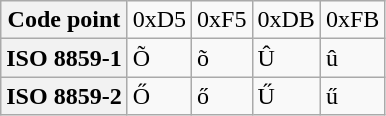<table class="wikitable">
<tr ---->
<th>Code point</th>
<td>0xD5</td>
<td>0xF5</td>
<td>0xDB</td>
<td>0xFB</td>
</tr>
<tr ---->
<th>ISO 8859-1</th>
<td>Õ</td>
<td>õ</td>
<td>Û</td>
<td>û</td>
</tr>
<tr ---->
<th>ISO 8859-2</th>
<td>Ő</td>
<td>ő</td>
<td>Ű</td>
<td>ű</td>
</tr>
</table>
